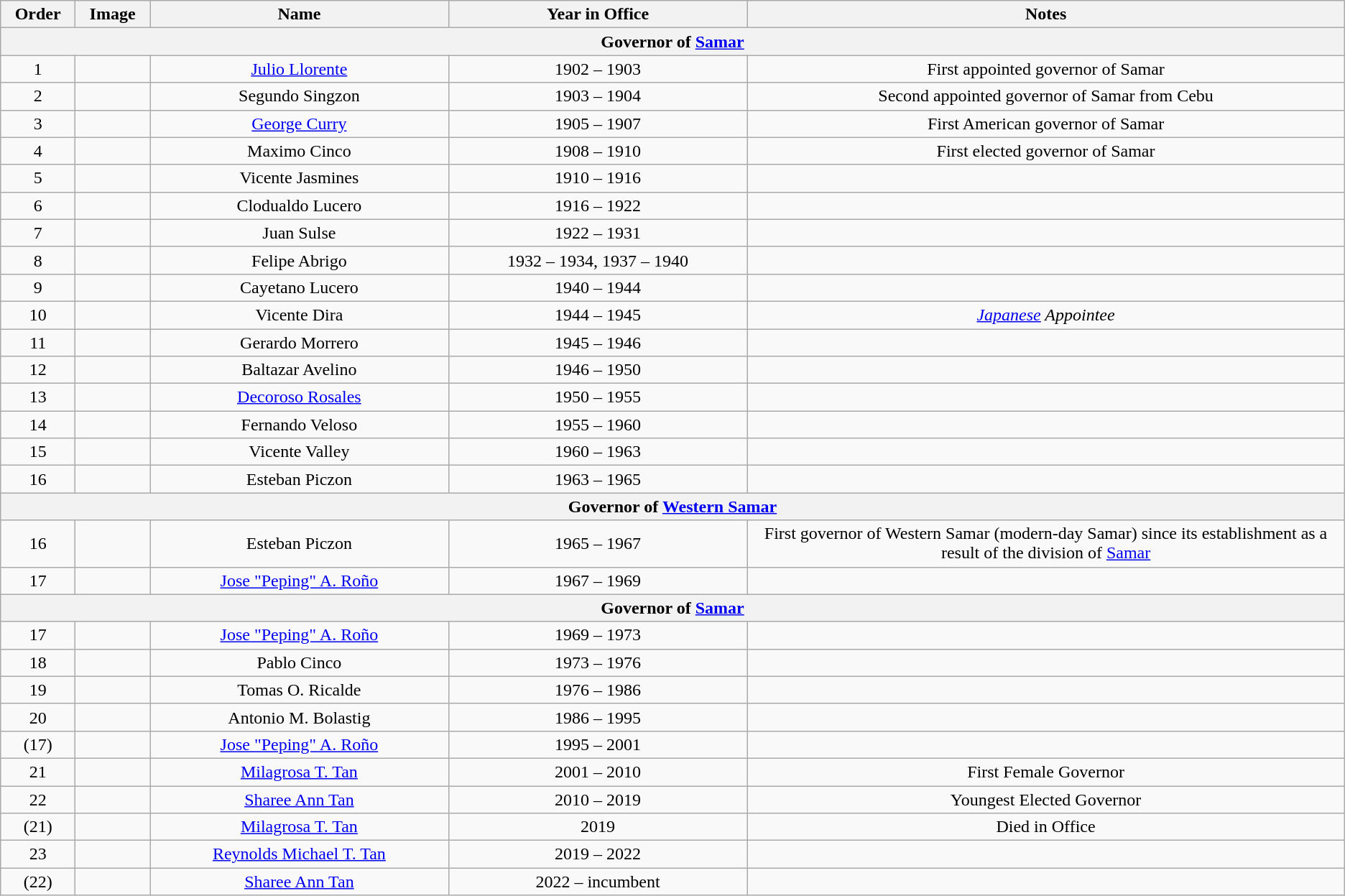<table class="wikitable" style="text-align:center;">
<tr>
<th width=5%>Order</th>
<th width=5%>Image</th>
<th width=20%>Name</th>
<th width=20%>Year in Office</th>
<th width=40%>Notes</th>
</tr>
<tr>
<th colspan=5>Governor of <a href='#'>Samar</a></th>
</tr>
<tr>
<td>1</td>
<td></td>
<td><a href='#'>Julio Llorente</a></td>
<td>1902 – 1903</td>
<td>First appointed governor of Samar</td>
</tr>
<tr>
<td>2</td>
<td></td>
<td>Segundo Singzon</td>
<td>1903 – 1904</td>
<td>Second appointed governor of Samar from Cebu</td>
</tr>
<tr>
<td>3</td>
<td></td>
<td><a href='#'>George Curry</a></td>
<td>1905 – 1907</td>
<td>First American governor of Samar</td>
</tr>
<tr>
<td>4</td>
<td></td>
<td>Maximo Cinco</td>
<td>1908 – 1910</td>
<td>First elected governor of Samar</td>
</tr>
<tr>
<td>5</td>
<td></td>
<td>Vicente Jasmines</td>
<td>1910 – 1916</td>
<td></td>
</tr>
<tr>
<td>6</td>
<td></td>
<td>Clodualdo Lucero</td>
<td>1916 – 1922</td>
<td></td>
</tr>
<tr>
<td>7</td>
<td></td>
<td>Juan Sulse</td>
<td>1922 – 1931</td>
<td></td>
</tr>
<tr>
<td>8</td>
<td></td>
<td>Felipe Abrigo</td>
<td>1932 – 1934, 1937 – 1940</td>
<td></td>
</tr>
<tr>
<td>9</td>
<td></td>
<td>Cayetano Lucero</td>
<td>1940 – 1944</td>
<td></td>
</tr>
<tr>
<td>10</td>
<td></td>
<td>Vicente Dira</td>
<td>1944 – 1945</td>
<td><em><a href='#'>Japanese</a> Appointee</em></td>
</tr>
<tr>
<td>11</td>
<td></td>
<td>Gerardo Morrero</td>
<td>1945 – 1946</td>
<td></td>
</tr>
<tr>
<td>12</td>
<td></td>
<td>Baltazar Avelino</td>
<td>1946 – 1950</td>
<td></td>
</tr>
<tr>
<td>13</td>
<td></td>
<td><a href='#'>Decoroso Rosales</a></td>
<td>1950 – 1955</td>
<td></td>
</tr>
<tr>
<td>14</td>
<td></td>
<td>Fernando Veloso</td>
<td>1955 – 1960</td>
<td></td>
</tr>
<tr>
<td>15</td>
<td></td>
<td>Vicente Valley</td>
<td>1960 – 1963</td>
<td></td>
</tr>
<tr>
<td>16</td>
<td></td>
<td>Esteban Piczon</td>
<td>1963 – 1965</td>
<td></td>
</tr>
<tr>
<th colspan=5>Governor of <a href='#'>Western Samar</a></th>
</tr>
<tr>
<td>16</td>
<td></td>
<td>Esteban Piczon</td>
<td>1965 – 1967</td>
<td>First governor of Western Samar (modern-day Samar) since its establishment as a result of the division of <a href='#'>Samar</a></td>
</tr>
<tr>
<td>17</td>
<td></td>
<td><a href='#'>Jose "Peping" A. Roño</a></td>
<td>1967 – 1969</td>
<td></td>
</tr>
<tr>
<th colspan=5>Governor of <a href='#'>Samar</a></th>
</tr>
<tr>
<td>17</td>
<td></td>
<td><a href='#'>Jose "Peping" A. Roño</a></td>
<td>1969 – 1973</td>
<td></td>
</tr>
<tr>
<td>18</td>
<td></td>
<td>Pablo Cinco</td>
<td>1973 – 1976</td>
<td></td>
</tr>
<tr>
<td>19</td>
<td></td>
<td>Tomas O. Ricalde</td>
<td>1976 – 1986</td>
<td></td>
</tr>
<tr>
<td>20</td>
<td></td>
<td>Antonio M. Bolastig</td>
<td>1986 – 1995</td>
<td></td>
</tr>
<tr>
<td>(17)</td>
<td></td>
<td><a href='#'>Jose "Peping" A. Roño</a></td>
<td>1995 – 2001</td>
<td></td>
</tr>
<tr>
<td>21</td>
<td></td>
<td><a href='#'>Milagrosa T. Tan</a></td>
<td>2001 – 2010</td>
<td>First Female Governor</td>
</tr>
<tr>
<td>22</td>
<td></td>
<td><a href='#'>Sharee Ann Tan</a></td>
<td>2010 – 2019</td>
<td>Youngest Elected Governor</td>
</tr>
<tr>
<td>(21)</td>
<td></td>
<td><a href='#'>Milagrosa T. Tan</a></td>
<td>2019</td>
<td>Died in Office</td>
</tr>
<tr>
<td>23</td>
<td></td>
<td><a href='#'>Reynolds Michael T. Tan</a></td>
<td>2019 – 2022</td>
<td></td>
</tr>
<tr>
<td>(22)</td>
<td></td>
<td><a href='#'>Sharee Ann Tan</a></td>
<td>2022 – incumbent</td>
<td></td>
</tr>
</table>
